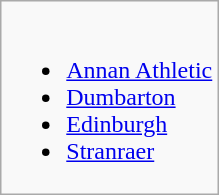<table class="wikitable">
<tr>
<td valign="top"><br><ul><li><a href='#'>Annan Athletic</a></li><li><a href='#'>Dumbarton</a></li><li><a href='#'>Edinburgh</a></li><li><a href='#'>Stranraer</a></li></ul></td>
</tr>
</table>
